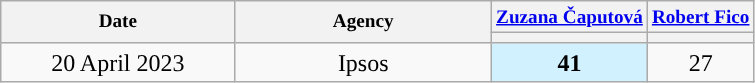<table class="wikitable" style="text-align:center;">
<tr style="font-size:80%;">
<th style="width:150px;" rowspan="2">Date</th>
<th style="width:165px;" rowspan="2">Agency</th>
<th><a href='#'>Zuzana Čaputová</a></th>
<th><a href='#'>Robert Fico</a></th>
</tr>
<tr>
<th style="background:"></th>
<th style="background:"></th>
</tr>
<tr>
<td>20 April 2023</td>
<td>Ipsos</td>
<td style="background:#D1F1FF"><strong>41</strong></td>
<td>27</td>
</tr>
</table>
